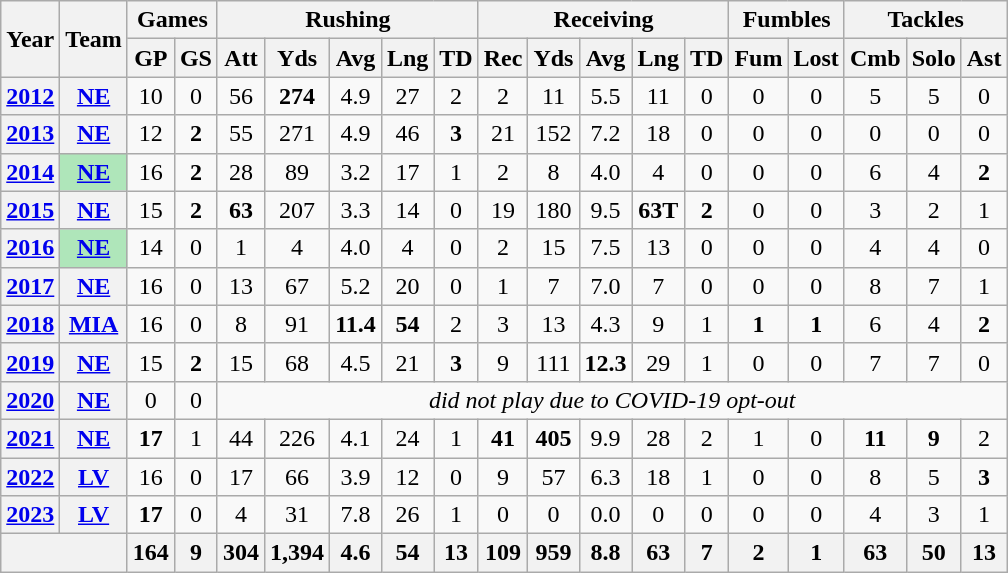<table class=wikitable style="text-align:center;">
<tr>
<th rowspan="2">Year</th>
<th rowspan="2">Team</th>
<th colspan="2">Games</th>
<th colspan="5">Rushing</th>
<th colspan="5">Receiving</th>
<th colspan="2">Fumbles</th>
<th colspan="3">Tackles</th>
</tr>
<tr>
<th>GP</th>
<th>GS</th>
<th>Att</th>
<th>Yds</th>
<th>Avg</th>
<th>Lng</th>
<th>TD</th>
<th>Rec</th>
<th>Yds</th>
<th>Avg</th>
<th>Lng</th>
<th>TD</th>
<th>Fum</th>
<th>Lost</th>
<th>Cmb</th>
<th>Solo</th>
<th>Ast</th>
</tr>
<tr>
<th><a href='#'>2012</a></th>
<th><a href='#'>NE</a></th>
<td>10</td>
<td>0</td>
<td>56</td>
<td><strong>274</strong></td>
<td>4.9</td>
<td>27</td>
<td>2</td>
<td>2</td>
<td>11</td>
<td>5.5</td>
<td>11</td>
<td>0</td>
<td>0</td>
<td>0</td>
<td>5</td>
<td>5</td>
<td>0</td>
</tr>
<tr>
<th><a href='#'>2013</a></th>
<th><a href='#'>NE</a></th>
<td>12</td>
<td><strong>2</strong></td>
<td>55</td>
<td>271</td>
<td>4.9</td>
<td>46</td>
<td><strong>3</strong></td>
<td>21</td>
<td>152</td>
<td>7.2</td>
<td>18</td>
<td>0</td>
<td>0</td>
<td>0</td>
<td>0</td>
<td>0</td>
<td>0</td>
</tr>
<tr>
<th><a href='#'>2014</a></th>
<th style="background:#afe6ba;"><a href='#'>NE</a></th>
<td>16</td>
<td><strong>2</strong></td>
<td>28</td>
<td>89</td>
<td>3.2</td>
<td>17</td>
<td>1</td>
<td>2</td>
<td>8</td>
<td>4.0</td>
<td>4</td>
<td>0</td>
<td>0</td>
<td>0</td>
<td>6</td>
<td>4</td>
<td><strong>2</strong></td>
</tr>
<tr>
<th><a href='#'>2015</a></th>
<th><a href='#'>NE</a></th>
<td>15</td>
<td><strong>2</strong></td>
<td><strong>63</strong></td>
<td>207</td>
<td>3.3</td>
<td>14</td>
<td>0</td>
<td>19</td>
<td>180</td>
<td>9.5</td>
<td><strong>63T</strong></td>
<td><strong>2</strong></td>
<td>0</td>
<td>0</td>
<td>3</td>
<td>2</td>
<td>1</td>
</tr>
<tr>
<th><a href='#'>2016</a></th>
<th style="background:#afe6ba;"><a href='#'>NE</a></th>
<td>14</td>
<td>0</td>
<td>1</td>
<td>4</td>
<td>4.0</td>
<td>4</td>
<td>0</td>
<td>2</td>
<td>15</td>
<td>7.5</td>
<td>13</td>
<td>0</td>
<td>0</td>
<td>0</td>
<td>4</td>
<td>4</td>
<td>0</td>
</tr>
<tr>
<th><a href='#'>2017</a></th>
<th><a href='#'>NE</a></th>
<td>16</td>
<td>0</td>
<td>13</td>
<td>67</td>
<td>5.2</td>
<td>20</td>
<td>0</td>
<td>1</td>
<td>7</td>
<td>7.0</td>
<td>7</td>
<td>0</td>
<td>0</td>
<td>0</td>
<td>8</td>
<td>7</td>
<td>1</td>
</tr>
<tr>
<th><a href='#'>2018</a></th>
<th><a href='#'>MIA</a></th>
<td>16</td>
<td>0</td>
<td>8</td>
<td>91</td>
<td><strong>11.4</strong></td>
<td><strong>54</strong></td>
<td>2</td>
<td>3</td>
<td>13</td>
<td>4.3</td>
<td>9</td>
<td>1</td>
<td><strong>1</strong></td>
<td><strong>1</strong></td>
<td>6</td>
<td>4</td>
<td><strong>2</strong></td>
</tr>
<tr>
<th><a href='#'>2019</a></th>
<th><a href='#'>NE</a></th>
<td>15</td>
<td><strong>2</strong></td>
<td>15</td>
<td>68</td>
<td>4.5</td>
<td>21</td>
<td><strong>3</strong></td>
<td>9</td>
<td>111</td>
<td><strong>12.3</strong></td>
<td>29</td>
<td>1</td>
<td>0</td>
<td>0</td>
<td>7</td>
<td>7</td>
<td>0</td>
</tr>
<tr>
<th><a href='#'>2020</a></th>
<th><a href='#'>NE</a></th>
<td>0</td>
<td>0</td>
<td colspan="15"><em>did not play due to COVID-19 opt-out</em></td>
</tr>
<tr>
<th><a href='#'>2021</a></th>
<th><a href='#'>NE</a></th>
<td><strong>17</strong></td>
<td>1</td>
<td>44</td>
<td>226</td>
<td>4.1</td>
<td>24</td>
<td>1</td>
<td><strong>41</strong></td>
<td><strong>405</strong></td>
<td>9.9</td>
<td>28</td>
<td>2</td>
<td>1</td>
<td>0</td>
<td><strong>11</strong></td>
<td><strong>9</strong></td>
<td>2</td>
</tr>
<tr>
<th><a href='#'>2022</a></th>
<th><a href='#'>LV</a></th>
<td>16</td>
<td>0</td>
<td>17</td>
<td>66</td>
<td>3.9</td>
<td>12</td>
<td>0</td>
<td>9</td>
<td>57</td>
<td>6.3</td>
<td>18</td>
<td>1</td>
<td>0</td>
<td>0</td>
<td>8</td>
<td>5</td>
<td><strong>3</strong></td>
</tr>
<tr>
<th><a href='#'>2023</a></th>
<th><a href='#'>LV</a></th>
<td><strong>17</strong></td>
<td>0</td>
<td>4</td>
<td>31</td>
<td>7.8</td>
<td>26</td>
<td>1</td>
<td>0</td>
<td>0</td>
<td>0.0</td>
<td>0</td>
<td>0</td>
<td>0</td>
<td>0</td>
<td>4</td>
<td>3</td>
<td>1</td>
</tr>
<tr>
<th colspan="2"></th>
<th>164</th>
<th>9</th>
<th>304</th>
<th>1,394</th>
<th>4.6</th>
<th>54</th>
<th>13</th>
<th>109</th>
<th>959</th>
<th>8.8</th>
<th>63</th>
<th>7</th>
<th>2</th>
<th>1</th>
<th>63</th>
<th>50</th>
<th>13</th>
</tr>
</table>
